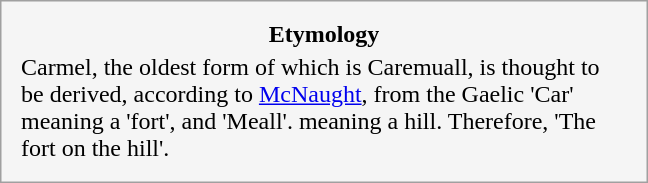<table style="float:left; margin:1em 1em 1em 1em; width:27em; border: 1px solid #a0a0a0; padding: 10px; background-color: #F5F5F5; text-align:left;">
<tr style="text-align:center;">
<td><strong>Etymology</strong></td>
</tr>
<tr style="text-align:left; font-size:x-medium;">
<td>Carmel, the oldest form of which is Caremuall, is thought to be derived, according to <a href='#'>McNaught</a>, from the Gaelic 'Car' meaning a 'fort', and 'Meall'. meaning a hill. Therefore, 'The fort on the hill'.</td>
</tr>
</table>
